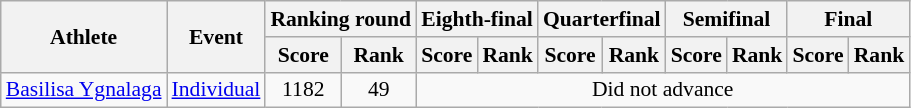<table class="wikitable" style="font-size:90%">
<tr>
<th rowspan="2">Athlete</th>
<th rowspan="2">Event</th>
<th colspan="2">Ranking round</th>
<th colspan="2">Eighth-final</th>
<th colspan="2">Quarterfinal</th>
<th colspan="2">Semifinal</th>
<th colspan="2">Final</th>
</tr>
<tr>
<th>Score</th>
<th>Rank</th>
<th>Score</th>
<th>Rank</th>
<th>Score</th>
<th>Rank</th>
<th>Score</th>
<th>Rank</th>
<th>Score</th>
<th>Rank</th>
</tr>
<tr>
<td><a href='#'>Basilisa Ygnalaga</a></td>
<td><a href='#'>Individual</a></td>
<td align=center>1182</td>
<td align=center>49</td>
<td colspan=8 align=center>Did not advance</td>
</tr>
</table>
